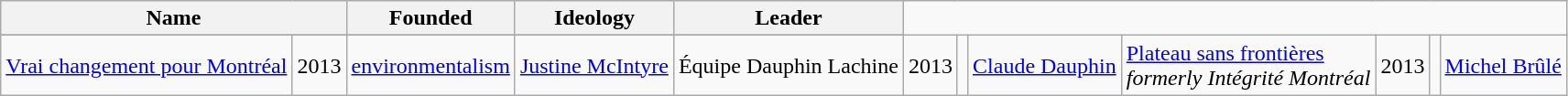<table class="wikitable">
<tr>
<th colspan=2>Name</th>
<th>Founded</th>
<th>Ideology</th>
<th>Leader</th>
</tr>
<tr>
</tr>
<tr>
<td><a href='#'>Vrai changement pour Montréal</a></td>
<td>2013</td>
<td><a href='#'>environmentalism</a></td>
<td><a href='#'>Justine McIntyre</a><br></td>
<td>Équipe Dauphin Lachine</td>
<td>2013</td>
<td></td>
<td><a href='#'>Claude Dauphin</a><br></td>
<td><a href='#'>Plateau sans frontières</a><br><em>formerly Intégrité Montréal</em></td>
<td>2013</td>
<td></td>
<td><a href='#'>Michel Brûlé</a></td>
</tr>
</table>
